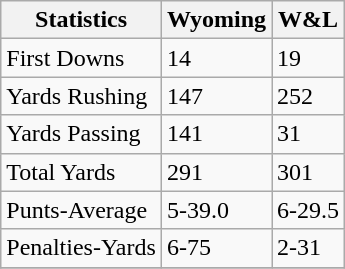<table class="wikitable">
<tr>
<th>Statistics</th>
<th>Wyoming</th>
<th>W&L</th>
</tr>
<tr>
<td>First Downs</td>
<td>14</td>
<td>19</td>
</tr>
<tr>
<td>Yards Rushing</td>
<td>147</td>
<td>252</td>
</tr>
<tr>
<td>Yards Passing</td>
<td>141</td>
<td>31</td>
</tr>
<tr>
<td>Total Yards</td>
<td>291</td>
<td>301</td>
</tr>
<tr>
<td>Punts-Average</td>
<td>5-39.0</td>
<td>6-29.5</td>
</tr>
<tr>
<td>Penalties-Yards</td>
<td>6-75</td>
<td>2-31</td>
</tr>
<tr>
</tr>
</table>
